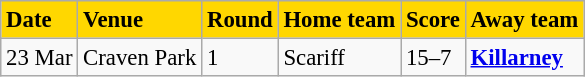<table class="wikitable" style=" float:left; margin:0.5em auto; font-size:95%">
<tr bgcolor="#FFD700">
<td><strong>Date</strong></td>
<td><strong>Venue</strong></td>
<td><strong>Round</strong></td>
<td><strong>Home team</strong></td>
<td><strong>Score</strong></td>
<td><strong>Away team</strong></td>
</tr>
<tr>
<td>23 Mar</td>
<td>Craven Park</td>
<td>1</td>
<td>Scariff</td>
<td>15–7</td>
<td><strong><a href='#'>Killarney</a></strong></td>
</tr>
</table>
